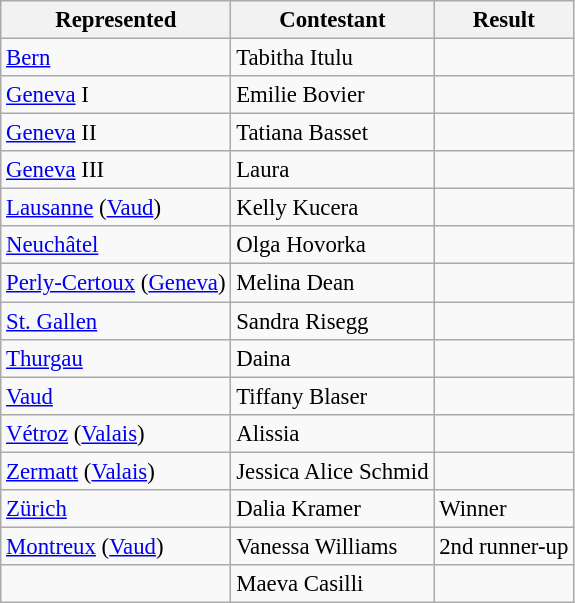<table class="wikitable col3center" style="font-size: 95%;">
<tr>
<th>Represented</th>
<th>Contestant</th>
<th>Result</th>
</tr>
<tr>
<td><a href='#'>Bern</a></td>
<td>Tabitha Itulu</td>
<td></td>
</tr>
<tr>
<td><a href='#'>Geneva</a> I</td>
<td>Emilie Bovier</td>
<td></td>
</tr>
<tr>
<td><a href='#'>Geneva</a> II</td>
<td>Tatiana Basset</td>
<td></td>
</tr>
<tr>
<td><a href='#'>Geneva</a> III</td>
<td>Laura</td>
<td></td>
</tr>
<tr>
<td><a href='#'>Lausanne</a> (<a href='#'>Vaud</a>)</td>
<td>Kelly Kucera</td>
<td></td>
</tr>
<tr>
<td><a href='#'>Neuchâtel</a></td>
<td>Olga Hovorka</td>
<td></td>
</tr>
<tr>
<td><a href='#'>Perly-Certoux</a> (<a href='#'>Geneva</a>)</td>
<td>Melina Dean</td>
<td></td>
</tr>
<tr>
<td><a href='#'>St. Gallen</a></td>
<td>Sandra Risegg</td>
<td></td>
</tr>
<tr>
<td><a href='#'>Thurgau</a></td>
<td>Daina</td>
<td></td>
</tr>
<tr>
<td><a href='#'>Vaud</a></td>
<td>Tiffany Blaser</td>
<td></td>
</tr>
<tr>
<td><a href='#'>Vétroz</a> (<a href='#'>Valais</a>)</td>
<td>Alissia</td>
<td></td>
</tr>
<tr>
<td><a href='#'>Zermatt</a> (<a href='#'>Valais</a>)</td>
<td>Jessica Alice Schmid</td>
<td></td>
</tr>
<tr>
<td><a href='#'>Zürich</a></td>
<td>Dalia Kramer</td>
<td>Winner</td>
</tr>
<tr>
<td><a href='#'>Montreux</a> (<a href='#'>Vaud</a>)</td>
<td>Vanessa Williams</td>
<td>2nd runner-up</td>
</tr>
<tr>
<td></td>
<td>Maeva Casilli</td>
</tr>
</table>
